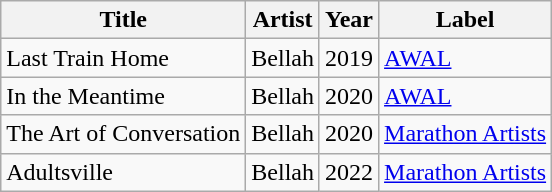<table class="wikitable">
<tr>
<th>Title</th>
<th>Artist</th>
<th>Year</th>
<th>Label</th>
</tr>
<tr>
<td>Last Train Home</td>
<td>Bellah</td>
<td>2019</td>
<td><a href='#'>AWAL</a></td>
</tr>
<tr>
<td>In the Meantime</td>
<td>Bellah</td>
<td>2020</td>
<td><a href='#'>AWAL</a></td>
</tr>
<tr>
<td>The Art of Conversation</td>
<td>Bellah</td>
<td>2020</td>
<td><a href='#'>Marathon Artists</a></td>
</tr>
<tr>
<td>Adultsville</td>
<td>Bellah</td>
<td>2022</td>
<td><a href='#'>Marathon Artists</a></td>
</tr>
</table>
